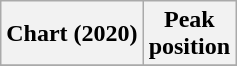<table class="wikitable sortable plainrowheaders" style="text-align:center">
<tr>
<th scope=col>Chart (2020)</th>
<th scope=col>Peak<br>position</th>
</tr>
<tr>
</tr>
</table>
